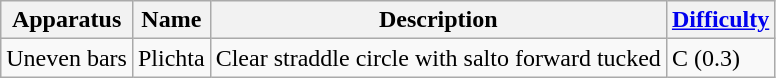<table class="wikitable">
<tr>
<th>Apparatus</th>
<th>Name</th>
<th>Description</th>
<th><a href='#'>Difficulty</a></th>
</tr>
<tr>
<td>Uneven bars</td>
<td>Plichta</td>
<td>Clear straddle circle with salto forward tucked</td>
<td>C (0.3)</td>
</tr>
</table>
